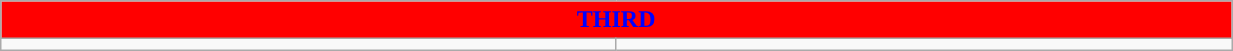<table class="wikitable collapsible collapsed" style="width:65%">
<tr>
<th colspan=6 ! style="color:#0000FF; background:#FF0000">THIRD</th>
</tr>
<tr>
<td></td>
<td></td>
</tr>
</table>
